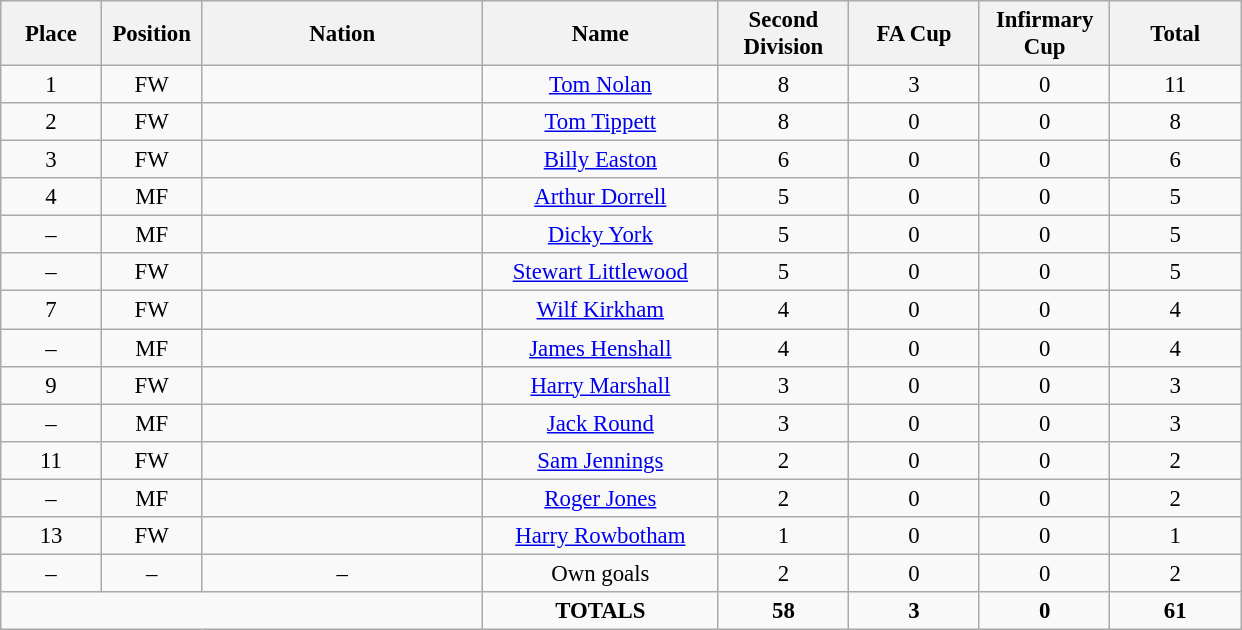<table class="wikitable" style="font-size: 95%; text-align: center;">
<tr>
<th width=60>Place</th>
<th width=60>Position</th>
<th width=180>Nation</th>
<th width=150>Name</th>
<th width=80>Second Division</th>
<th width=80>FA Cup</th>
<th width=80>Infirmary Cup</th>
<th width=80>Total</th>
</tr>
<tr>
<td>1</td>
<td>FW</td>
<td></td>
<td><a href='#'>Tom Nolan</a></td>
<td>8</td>
<td>3</td>
<td>0</td>
<td>11</td>
</tr>
<tr>
<td>2</td>
<td>FW</td>
<td></td>
<td><a href='#'>Tom Tippett</a></td>
<td>8</td>
<td>0</td>
<td>0</td>
<td>8</td>
</tr>
<tr>
<td>3</td>
<td>FW</td>
<td></td>
<td><a href='#'>Billy Easton</a></td>
<td>6</td>
<td>0</td>
<td>0</td>
<td>6</td>
</tr>
<tr>
<td>4</td>
<td>MF</td>
<td></td>
<td><a href='#'>Arthur Dorrell</a></td>
<td>5</td>
<td>0</td>
<td>0</td>
<td>5</td>
</tr>
<tr>
<td>–</td>
<td>MF</td>
<td></td>
<td><a href='#'>Dicky York</a></td>
<td>5</td>
<td>0</td>
<td>0</td>
<td>5</td>
</tr>
<tr>
<td>–</td>
<td>FW</td>
<td></td>
<td><a href='#'>Stewart Littlewood</a></td>
<td>5</td>
<td>0</td>
<td>0</td>
<td>5</td>
</tr>
<tr>
<td>7</td>
<td>FW</td>
<td></td>
<td><a href='#'>Wilf Kirkham</a></td>
<td>4</td>
<td>0</td>
<td>0</td>
<td>4</td>
</tr>
<tr>
<td>–</td>
<td>MF</td>
<td></td>
<td><a href='#'>James Henshall</a></td>
<td>4</td>
<td>0</td>
<td>0</td>
<td>4</td>
</tr>
<tr>
<td>9</td>
<td>FW</td>
<td></td>
<td><a href='#'>Harry Marshall</a></td>
<td>3</td>
<td>0</td>
<td>0</td>
<td>3</td>
</tr>
<tr>
<td>–</td>
<td>MF</td>
<td></td>
<td><a href='#'>Jack Round</a></td>
<td>3</td>
<td>0</td>
<td>0</td>
<td>3</td>
</tr>
<tr>
<td>11</td>
<td>FW</td>
<td></td>
<td><a href='#'>Sam Jennings</a></td>
<td>2</td>
<td>0</td>
<td>0</td>
<td>2</td>
</tr>
<tr>
<td>–</td>
<td>MF</td>
<td></td>
<td><a href='#'>Roger Jones</a></td>
<td>2</td>
<td>0</td>
<td>0</td>
<td>2</td>
</tr>
<tr>
<td>13</td>
<td>FW</td>
<td></td>
<td><a href='#'>Harry Rowbotham</a></td>
<td>1</td>
<td>0</td>
<td>0</td>
<td>1</td>
</tr>
<tr>
<td>–</td>
<td>–</td>
<td>–</td>
<td>Own goals</td>
<td>2</td>
<td>0</td>
<td>0</td>
<td>2</td>
</tr>
<tr>
<td colspan="3"></td>
<td><strong>TOTALS</strong></td>
<td><strong>58</strong></td>
<td><strong>3</strong></td>
<td><strong>0</strong></td>
<td><strong>61</strong></td>
</tr>
</table>
